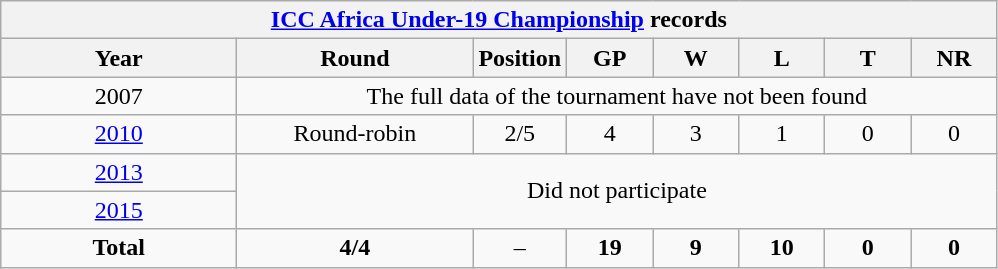<table class="wikitable" style="text-align: center; width=900px;">
<tr>
<th colspan=9><a href='#'>ICC Africa Under-19 Championship</a> records</th>
</tr>
<tr>
<th width=150>Year</th>
<th width=150>Round</th>
<th width=50>Position</th>
<th width=50>GP</th>
<th width=50>W</th>
<th width=50>L</th>
<th width=50>T</th>
<th width=50>NR</th>
</tr>
<tr>
<td> 2007</td>
<td colspan=8>The full data of the tournament have not been found</td>
</tr>
<tr>
<td> <a href='#'>2010</a></td>
<td>Round-robin</td>
<td>2/5</td>
<td>4</td>
<td>3</td>
<td>1</td>
<td>0</td>
<td>0</td>
</tr>
<tr>
<td> <a href='#'>2013</a></td>
<td colspan=8 rowspan=2>Did not participate</td>
</tr>
<tr>
<td> <a href='#'>2015</a></td>
</tr>
<tr>
<td><strong>Total</strong></td>
<td><strong>4/4</strong></td>
<td>–</td>
<td><strong>19</strong></td>
<td><strong>9</strong></td>
<td><strong>10</strong></td>
<td><strong>0</strong></td>
<td><strong>0</strong></td>
</tr>
</table>
